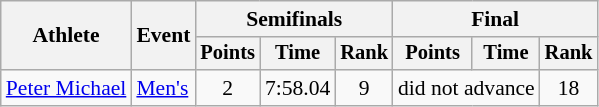<table class="wikitable" style="font-size:90%;text-align:center;">
<tr>
<th rowspan=2>Athlete</th>
<th rowspan=2>Event</th>
<th colspan=3>Semifinals</th>
<th colspan=3>Final</th>
</tr>
<tr style="font-size:95%">
<th>Points</th>
<th>Time</th>
<th>Rank</th>
<th>Points</th>
<th>Time</th>
<th>Rank</th>
</tr>
<tr>
<td align=left><a href='#'>Peter Michael</a></td>
<td align=left><a href='#'>Men's</a></td>
<td>2</td>
<td>7:58.04</td>
<td>9</td>
<td colspan=2>did not advance</td>
<td>18</td>
</tr>
</table>
